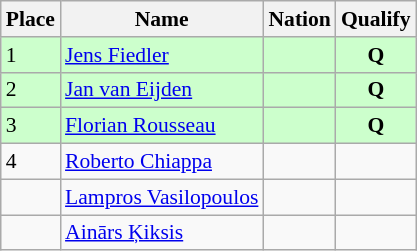<table class="wikitable sortable" style="font-size:90%;">
<tr>
<th>Place</th>
<th>Name</th>
<th>Nation</th>
<th>Qualify</th>
</tr>
<tr bgcolor="ccffcc">
<td>1</td>
<td><a href='#'>Jens Fiedler</a></td>
<td></td>
<td align="center"><strong>Q</strong></td>
</tr>
<tr bgcolor="ccffcc">
<td>2</td>
<td><a href='#'>Jan van Eijden</a></td>
<td></td>
<td align="center"><strong>Q</strong></td>
</tr>
<tr bgcolor="ccffcc">
<td>3</td>
<td><a href='#'>Florian Rousseau</a></td>
<td></td>
<td align="center"><strong>Q</strong></td>
</tr>
<tr>
<td>4</td>
<td><a href='#'>Roberto Chiappa</a></td>
<td></td>
<td align="center"></td>
</tr>
<tr>
<td></td>
<td><a href='#'>Lampros Vasilopoulos</a></td>
<td></td>
<td align="center"></td>
</tr>
<tr>
<td></td>
<td><a href='#'>Ainārs Ķiksis</a></td>
<td></td>
<td align="center"></td>
</tr>
</table>
